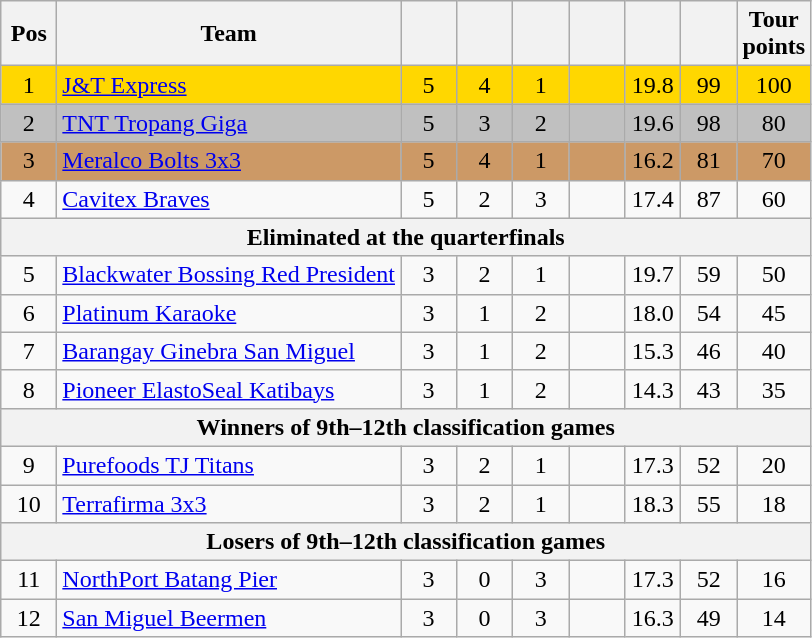<table class="wikitable" style="text-align:center">
<tr>
<th width=30>Pos</th>
<th width=180>Team</th>
<th width=30></th>
<th width=30></th>
<th width=30></th>
<th width=30></th>
<th width=30></th>
<th width=30></th>
<th width=30>Tour points</th>
</tr>
<tr bgcolor=gold>
<td>1</td>
<td align=left><a href='#'>J&T Express</a></td>
<td>5</td>
<td>4</td>
<td>1</td>
<td></td>
<td>19.8</td>
<td>99</td>
<td>100</td>
</tr>
<tr bgcolor=silver>
<td>2</td>
<td align=left><a href='#'>TNT Tropang Giga</a></td>
<td>5</td>
<td>3</td>
<td>2</td>
<td></td>
<td>19.6</td>
<td>98</td>
<td>80</td>
</tr>
<tr bgcolor=cc9966>
<td>3</td>
<td align=left><a href='#'>Meralco Bolts 3x3</a></td>
<td>5</td>
<td>4</td>
<td>1</td>
<td></td>
<td>16.2</td>
<td>81</td>
<td>70</td>
</tr>
<tr>
<td>4</td>
<td align=left><a href='#'>Cavitex Braves</a></td>
<td>5</td>
<td>2</td>
<td>3</td>
<td></td>
<td>17.4</td>
<td>87</td>
<td>60</td>
</tr>
<tr>
<th colspan=9>Eliminated at the quarterfinals</th>
</tr>
<tr>
<td>5</td>
<td align=left nowrap><a href='#'>Blackwater Bossing Red President</a></td>
<td>3</td>
<td>2</td>
<td>1</td>
<td></td>
<td>19.7</td>
<td>59</td>
<td>50</td>
</tr>
<tr>
<td>6</td>
<td align=left><a href='#'>Platinum Karaoke</a></td>
<td>3</td>
<td>1</td>
<td>2</td>
<td></td>
<td>18.0</td>
<td>54</td>
<td>45</td>
</tr>
<tr>
<td>7</td>
<td align=left><a href='#'>Barangay Ginebra San Miguel</a></td>
<td>3</td>
<td>1</td>
<td>2</td>
<td></td>
<td>15.3</td>
<td>46</td>
<td>40</td>
</tr>
<tr>
<td>8</td>
<td align=left><a href='#'>Pioneer ElastoSeal Katibays</a></td>
<td>3</td>
<td>1</td>
<td>2</td>
<td></td>
<td>14.3</td>
<td>43</td>
<td>35</td>
</tr>
<tr>
<th colspan=9>Winners of 9th–12th classification games</th>
</tr>
<tr>
<td>9</td>
<td align=left><a href='#'>Purefoods TJ Titans</a></td>
<td>3</td>
<td>2</td>
<td>1</td>
<td></td>
<td>17.3</td>
<td>52</td>
<td>20</td>
</tr>
<tr>
<td>10</td>
<td align=left><a href='#'>Terrafirma 3x3</a></td>
<td>3</td>
<td>2</td>
<td>1</td>
<td></td>
<td>18.3</td>
<td>55</td>
<td>18</td>
</tr>
<tr>
<th colspan=9>Losers of 9th–12th classification games</th>
</tr>
<tr>
<td>11</td>
<td align=left><a href='#'>NorthPort Batang Pier</a></td>
<td>3</td>
<td>0</td>
<td>3</td>
<td></td>
<td>17.3</td>
<td>52</td>
<td>16</td>
</tr>
<tr>
<td>12</td>
<td align=left><a href='#'>San Miguel Beermen</a></td>
<td>3</td>
<td>0</td>
<td>3</td>
<td></td>
<td>16.3</td>
<td>49</td>
<td>14</td>
</tr>
</table>
